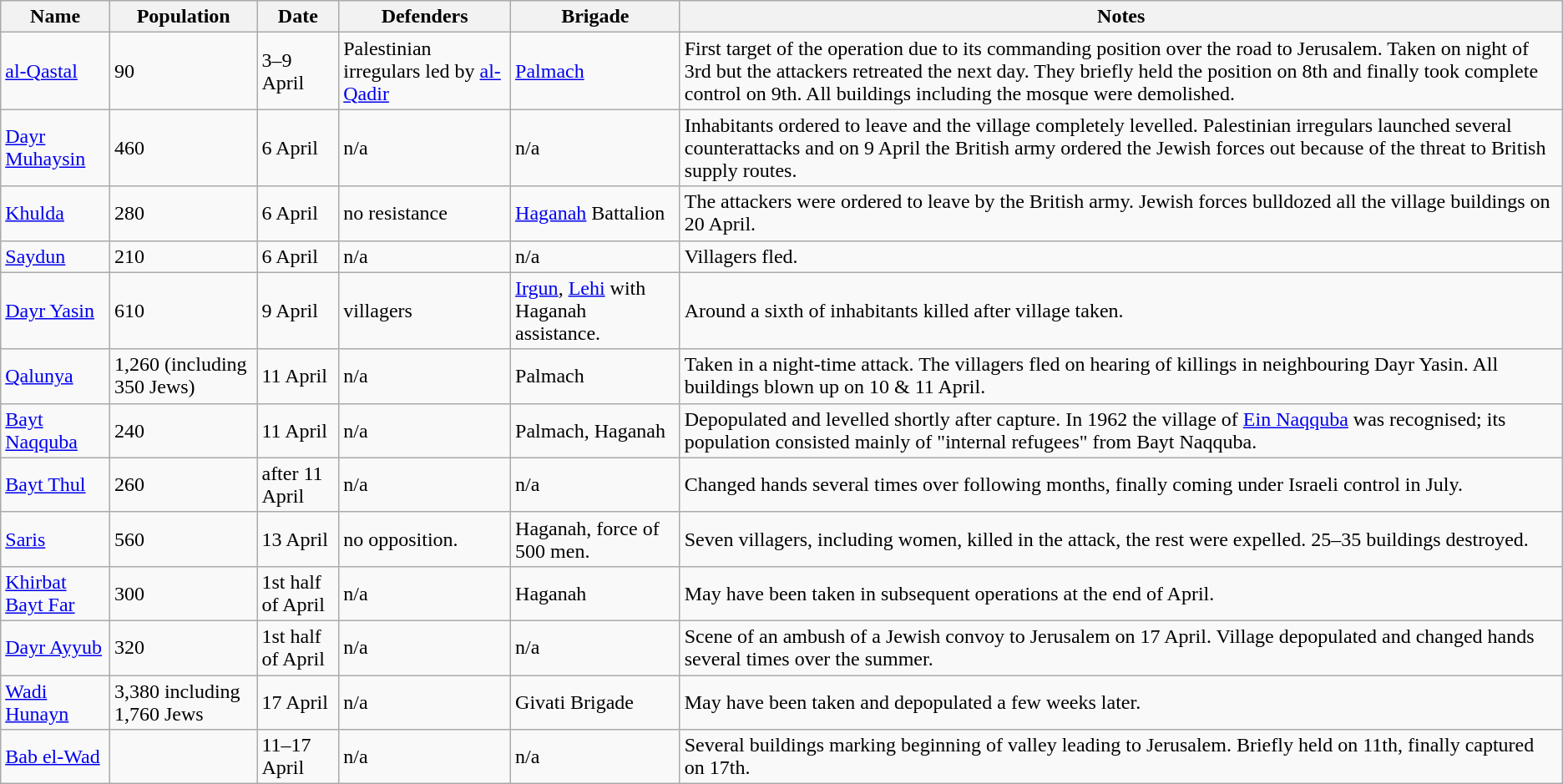<table class="wikitable">
<tr>
<th>Name</th>
<th>Population</th>
<th>Date</th>
<th>Defenders</th>
<th>Brigade</th>
<th>Notes</th>
</tr>
<tr>
<td><a href='#'>al-Qastal</a></td>
<td>90</td>
<td>3–9 April</td>
<td>Palestinian irregulars led by <a href='#'>al-Qadir</a></td>
<td><a href='#'>Palmach</a></td>
<td>First target of the operation due to its commanding position over the road to Jerusalem. Taken on night of 3rd but the attackers retreated the next day. They briefly held the position on 8th and finally took complete control on 9th. All buildings including the mosque were demolished.</td>
</tr>
<tr>
<td><a href='#'>Dayr Muhaysin</a></td>
<td>460</td>
<td>6 April</td>
<td>n/a</td>
<td>n/a</td>
<td>Inhabitants ordered to leave and the village completely levelled. Palestinian irregulars launched several counterattacks and on 9 April the British army ordered the Jewish forces out because of the threat to British supply routes.</td>
</tr>
<tr>
<td><a href='#'>Khulda</a></td>
<td>280</td>
<td>6 April</td>
<td>no resistance</td>
<td><a href='#'>Haganah</a> Battalion</td>
<td>The attackers were ordered to leave by the British army. Jewish forces bulldozed all the village buildings on 20 April.</td>
</tr>
<tr>
<td><a href='#'>Saydun</a></td>
<td>210</td>
<td>6 April</td>
<td>n/a</td>
<td>n/a</td>
<td>Villagers fled.</td>
</tr>
<tr>
<td><a href='#'>Dayr Yasin</a></td>
<td>610</td>
<td>9 April</td>
<td>villagers</td>
<td><a href='#'>Irgun</a>, <a href='#'>Lehi</a> with Haganah assistance.</td>
<td>Around a sixth of inhabitants killed after village taken.</td>
</tr>
<tr>
<td><a href='#'>Qalunya</a></td>
<td>1,260 (including 350 Jews)</td>
<td>11 April</td>
<td>n/a</td>
<td>Palmach</td>
<td>Taken in a night-time attack. The villagers fled on hearing of killings in neighbouring Dayr Yasin. All buildings blown up on 10 & 11 April.</td>
</tr>
<tr>
<td><a href='#'>Bayt Naqquba</a></td>
<td>240</td>
<td>11 April</td>
<td>n/a</td>
<td>Palmach, Haganah</td>
<td>Depopulated and levelled shortly after capture. In 1962 the village of <a href='#'>Ein Naqquba</a> was recognised; its population consisted mainly of "internal refugees" from Bayt Naqquba.</td>
</tr>
<tr>
<td><a href='#'>Bayt Thul</a></td>
<td>260</td>
<td>after 11 April</td>
<td>n/a</td>
<td>n/a</td>
<td>Changed hands several times over following months, finally coming under Israeli control in July.</td>
</tr>
<tr>
<td><a href='#'>Saris</a></td>
<td>560</td>
<td>13 April</td>
<td>no opposition.</td>
<td>Haganah, force of 500 men.</td>
<td>Seven villagers, including women, killed in the attack, the rest were expelled. 25–35 buildings destroyed.</td>
</tr>
<tr>
<td><a href='#'>Khirbat Bayt Far</a></td>
<td>300</td>
<td>1st half of April</td>
<td>n/a</td>
<td>Haganah</td>
<td>May have been taken in subsequent operations at the end of April.</td>
</tr>
<tr>
<td><a href='#'>Dayr Ayyub</a></td>
<td>320</td>
<td>1st half of April</td>
<td>n/a</td>
<td>n/a</td>
<td>Scene of an ambush of a Jewish convoy to Jerusalem on 17 April. Village depopulated and changed hands several times over the summer.</td>
</tr>
<tr>
<td><a href='#'>Wadi Hunayn</a></td>
<td>3,380 including 1,760 Jews</td>
<td>17 April</td>
<td>n/a</td>
<td>Givati Brigade</td>
<td>May have been taken and depopulated a few weeks later.</td>
</tr>
<tr>
<td><a href='#'>Bab el-Wad</a></td>
<td></td>
<td>11–17 April</td>
<td>n/a</td>
<td>n/a</td>
<td>Several buildings marking beginning of valley leading to Jerusalem. Briefly held on 11th, finally captured on 17th.</td>
</tr>
</table>
